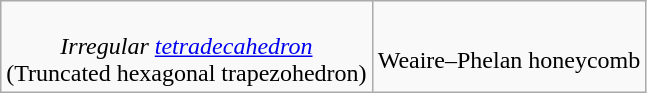<table class="wikitable">
<tr align=center>
<td><br><em>Irregular <a href='#'>tetradecahedron</a></em><br>(Truncated hexagonal trapezohedron)</td>
<td><br>Weaire–Phelan honeycomb</td>
</tr>
</table>
